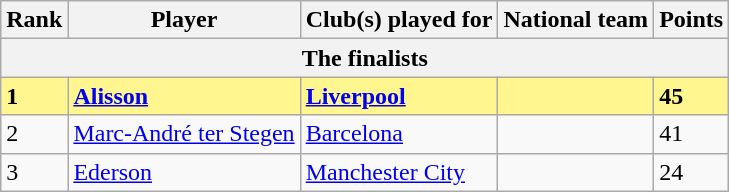<table class="wikitable">
<tr>
<th>Rank</th>
<th>Player</th>
<th>Club(s) played for</th>
<th>National team</th>
<th>Points</th>
</tr>
<tr>
<th colspan="5">The finalists</th>
</tr>
<tr style="background-color: #FFF68F; font-weight: bold;">
<td>1</td>
<td><a href='#'>Alisson</a></td>
<td> <a href='#'>Liverpool</a></td>
<td></td>
<td>45</td>
</tr>
<tr>
<td>2</td>
<td><a href='#'>Marc-André ter Stegen</a></td>
<td> <a href='#'>Barcelona</a></td>
<td></td>
<td>41</td>
</tr>
<tr>
<td>3</td>
<td><a href='#'>Ederson</a></td>
<td> <a href='#'>Manchester City</a></td>
<td></td>
<td>24</td>
</tr>
</table>
